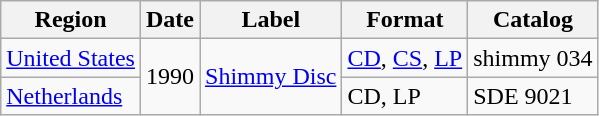<table class="wikitable">
<tr>
<th>Region</th>
<th>Date</th>
<th>Label</th>
<th>Format</th>
<th>Catalog</th>
</tr>
<tr>
<td><a href='#'>United States</a></td>
<td rowspan="2">1990</td>
<td rowspan="2"><a href='#'>Shimmy Disc</a></td>
<td><a href='#'>CD</a>, <a href='#'>CS</a>, <a href='#'>LP</a></td>
<td>shimmy 034</td>
</tr>
<tr>
<td><a href='#'>Netherlands</a></td>
<td>CD, LP</td>
<td>SDE 9021</td>
</tr>
</table>
